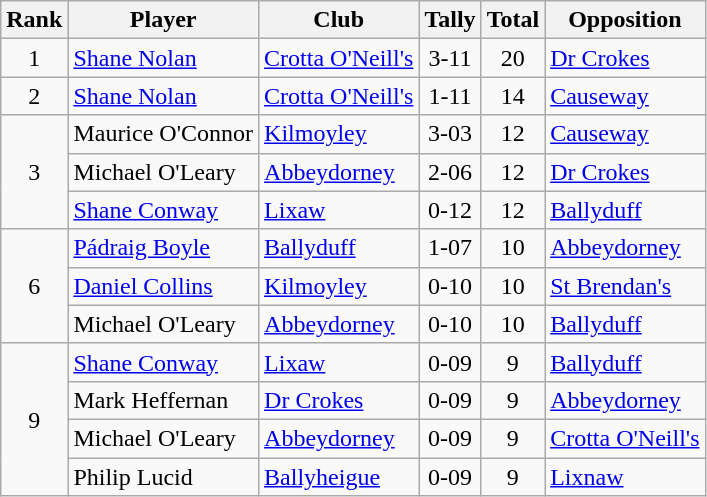<table class="wikitable">
<tr>
<th>Rank</th>
<th>Player</th>
<th>Club</th>
<th>Tally</th>
<th>Total</th>
<th>Opposition</th>
</tr>
<tr>
<td rowspan="1" style="text-align:center;">1</td>
<td><a href='#'>Shane Nolan</a></td>
<td><a href='#'>Crotta O'Neill's</a></td>
<td align=center>3-11</td>
<td align=center>20</td>
<td><a href='#'>Dr Crokes</a></td>
</tr>
<tr>
<td rowspan="1" style="text-align:center;">2</td>
<td><a href='#'>Shane Nolan</a></td>
<td><a href='#'>Crotta O'Neill's</a></td>
<td align=center>1-11</td>
<td align=center>14</td>
<td><a href='#'>Causeway</a></td>
</tr>
<tr>
<td rowspan="3" style="text-align:center;">3</td>
<td>Maurice O'Connor</td>
<td><a href='#'>Kilmoyley</a></td>
<td align=center>3-03</td>
<td align=center>12</td>
<td><a href='#'>Causeway</a></td>
</tr>
<tr>
<td>Michael O'Leary</td>
<td><a href='#'>Abbeydorney</a></td>
<td align=center>2-06</td>
<td align=center>12</td>
<td><a href='#'>Dr Crokes</a></td>
</tr>
<tr>
<td><a href='#'>Shane Conway</a></td>
<td><a href='#'>Lixaw</a></td>
<td align=center>0-12</td>
<td align=center>12</td>
<td><a href='#'>Ballyduff</a></td>
</tr>
<tr>
<td rowspan="3" style="text-align:center;">6</td>
<td><a href='#'>Pádraig Boyle</a></td>
<td><a href='#'>Ballyduff</a></td>
<td align=center>1-07</td>
<td align=center>10</td>
<td><a href='#'>Abbeydorney</a></td>
</tr>
<tr>
<td><a href='#'>Daniel Collins</a></td>
<td><a href='#'>Kilmoyley</a></td>
<td align=center>0-10</td>
<td align=center>10</td>
<td><a href='#'>St Brendan's</a></td>
</tr>
<tr>
<td>Michael O'Leary</td>
<td><a href='#'>Abbeydorney</a></td>
<td align=center>0-10</td>
<td align=center>10</td>
<td><a href='#'>Ballyduff</a></td>
</tr>
<tr>
<td rowspan="4" style="text-align:center;">9</td>
<td><a href='#'>Shane Conway</a></td>
<td><a href='#'>Lixaw</a></td>
<td align=center>0-09</td>
<td align=center>9</td>
<td><a href='#'>Ballyduff</a></td>
</tr>
<tr>
<td>Mark Heffernan</td>
<td><a href='#'>Dr Crokes</a></td>
<td align=center>0-09</td>
<td align=center>9</td>
<td><a href='#'>Abbeydorney</a></td>
</tr>
<tr>
<td>Michael O'Leary</td>
<td><a href='#'>Abbeydorney</a></td>
<td align=center>0-09</td>
<td align=center>9</td>
<td><a href='#'>Crotta O'Neill's</a></td>
</tr>
<tr>
<td>Philip Lucid</td>
<td><a href='#'>Ballyheigue</a></td>
<td align=center>0-09</td>
<td align=center>9</td>
<td><a href='#'>Lixnaw</a></td>
</tr>
</table>
